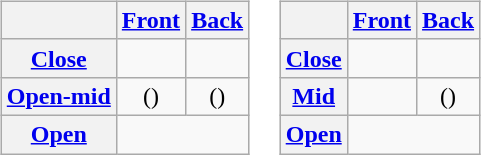<table>
<tr>
<td><br><table class="wikitable">
<tr>
<th></th>
<th><a href='#'>Front</a></th>
<th><a href='#'>Back</a></th>
</tr>
<tr>
<th><a href='#'>Close</a></th>
<td align=center> </td>
<td align=center> </td>
</tr>
<tr>
<th><a href='#'>Open-mid</a></th>
<td align=center>()</td>
<td align=center>()</td>
</tr>
<tr>
<th><a href='#'>Open</a></th>
<td align=center colspan=2> </td>
</tr>
</table>
</td>
<td><br><table class="wikitable">
<tr>
<th></th>
<th><a href='#'>Front</a></th>
<th><a href='#'>Back</a></th>
</tr>
<tr>
<th><a href='#'>Close</a></th>
<td align=center> </td>
<td align=center> </td>
</tr>
<tr>
<th><a href='#'>Mid</a></th>
<td align=center> </td>
<td align=center>()</td>
</tr>
<tr>
<th><a href='#'>Open</a></th>
<td align=center colspan=2> </td>
</tr>
</table>
</td>
</tr>
</table>
